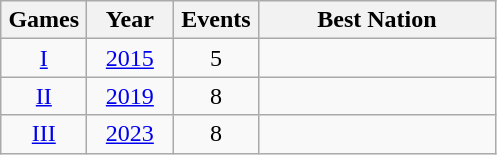<table class=wikitable>
<tr>
<th width=50>Games</th>
<th width=50>Year</th>
<th width=50>Events</th>
<th width=150>Best Nation</th>
</tr>
<tr>
<td align=center><a href='#'>I</a></td>
<td align=center><a href='#'>2015</a></td>
<td align=center>5</td>
<td></td>
</tr>
<tr>
<td align=center><a href='#'>II</a></td>
<td align=center><a href='#'>2019</a></td>
<td align=center>8</td>
<td></td>
</tr>
<tr>
<td align=center><a href='#'>III</a></td>
<td align=center><a href='#'>2023</a></td>
<td align=center>8</td>
<td></td>
</tr>
</table>
